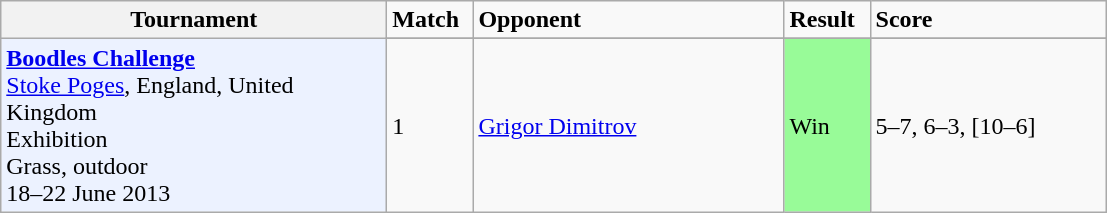<table class="wikitable">
<tr style="font-weight:bold">
<th style="width:250px;">Tournament</th>
<td style="width:50px;">Match</td>
<td style="width:200px;">Opponent</td>
<td style="width:50px;">Result</td>
<td style="width:150px;">Score</td>
</tr>
<tr>
<td rowspan="4" style="background:#ecf2ff; text-align:left; vertical-align:top;"><strong><a href='#'>Boodles Challenge</a></strong><br> <a href='#'>Stoke Poges</a>, England, United Kingdom <br> Exhibition <br> Grass, outdoor <br> 18–22 June 2013</td>
</tr>
<tr>
<td>1</td>
<td> <a href='#'>Grigor Dimitrov</a></td>
<td bgcolor="#98FB98">Win</td>
<td>5–7, 6–3, [10–6]</td>
</tr>
</table>
